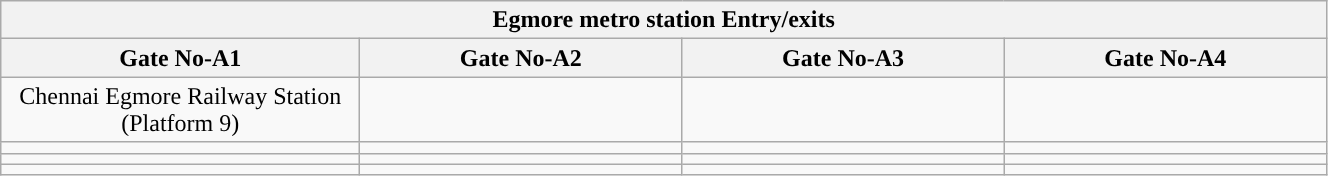<table class="wikitable" style="text-align: center;" width="70%">
<tr>
<th align="center" colspan="5" style="background:#"><span><strong>Egmore metro station Entry/exits </strong></span></th>
</tr>
<tr>
<th style="width:5%;">Gate No-A1</th>
<th style="width:5%;">Gate No-A2</th>
<th style="width:5%;">Gate No-A3</th>
<th style="width:5%;">Gate No-A4</th>
</tr>
<tr>
<td>Chennai Egmore Railway Station (Platform 9)</td>
<td></td>
<td></td>
<td></td>
</tr>
<tr>
<td></td>
<td></td>
<td></td>
<td></td>
</tr>
<tr>
<td></td>
<td></td>
<td></td>
<td></td>
</tr>
<tr>
<td></td>
<td></td>
<td></td>
<td></td>
</tr>
</table>
